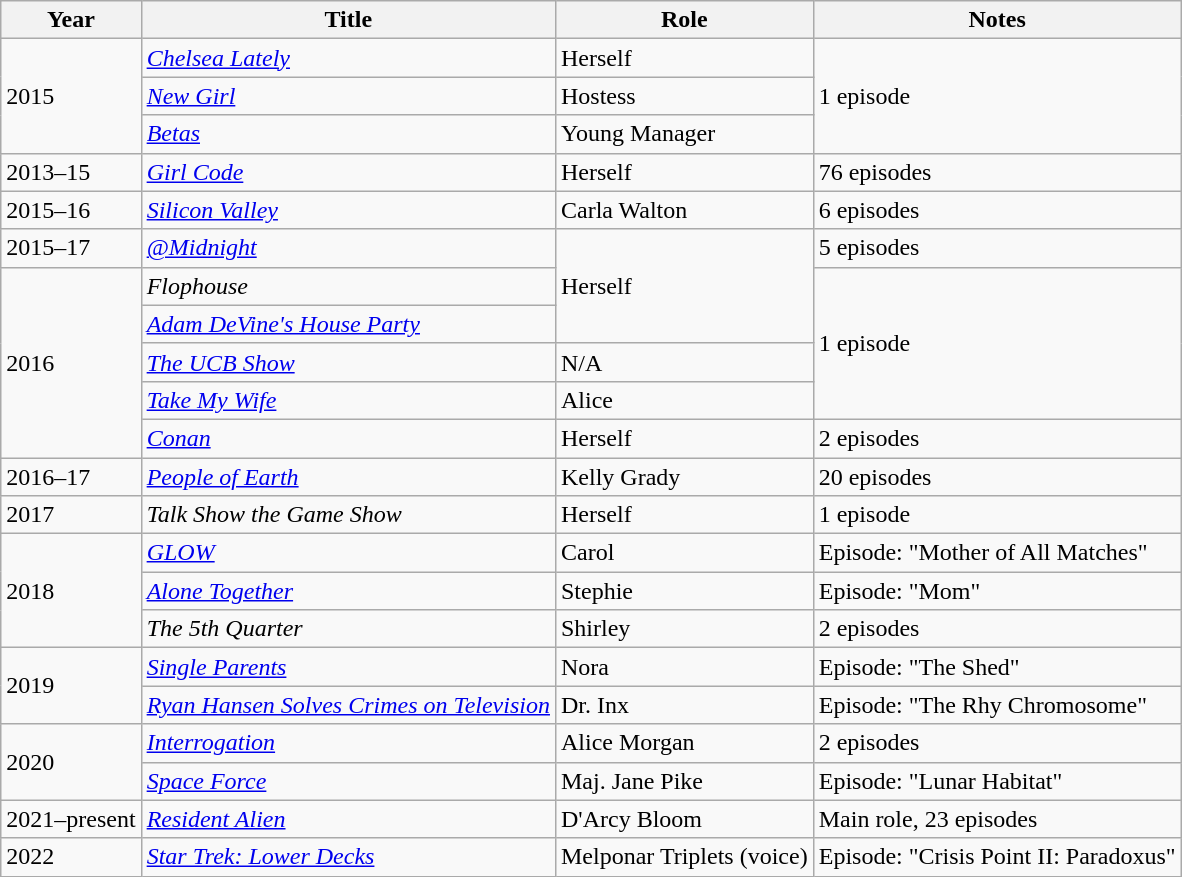<table class="wikitable sortable">
<tr>
<th>Year</th>
<th>Title</th>
<th>Role</th>
<th>Notes</th>
</tr>
<tr>
<td rowspan="3">2015</td>
<td><em><a href='#'>Chelsea Lately</a></em></td>
<td>Herself</td>
<td rowspan="3">1 episode</td>
</tr>
<tr>
<td><em><a href='#'>New Girl</a></em></td>
<td>Hostess</td>
</tr>
<tr>
<td><em><a href='#'>Betas</a></em></td>
<td>Young Manager</td>
</tr>
<tr>
<td>2013–15</td>
<td><em><a href='#'>Girl Code</a></em></td>
<td>Herself</td>
<td>76 episodes</td>
</tr>
<tr>
<td>2015–16</td>
<td><em><a href='#'>Silicon Valley</a></em></td>
<td>Carla Walton</td>
<td>6 episodes</td>
</tr>
<tr>
<td>2015–17</td>
<td><em><a href='#'>@Midnight</a></em></td>
<td rowspan="3">Herself</td>
<td>5 episodes</td>
</tr>
<tr>
<td rowspan="5">2016</td>
<td><em>Flophouse</em></td>
<td rowspan="4">1 episode</td>
</tr>
<tr>
<td><em><a href='#'>Adam DeVine's House Party</a></em></td>
</tr>
<tr>
<td><em><a href='#'>The UCB Show</a></em></td>
<td>N/A</td>
</tr>
<tr>
<td><em><a href='#'>Take My Wife</a></em></td>
<td>Alice</td>
</tr>
<tr>
<td><em><a href='#'>Conan</a></em></td>
<td>Herself</td>
<td>2 episodes</td>
</tr>
<tr>
<td>2016–17</td>
<td><em><a href='#'>People of Earth</a></em></td>
<td>Kelly Grady</td>
<td>20 episodes</td>
</tr>
<tr>
<td>2017</td>
<td><em>Talk Show the Game Show</em></td>
<td>Herself</td>
<td>1 episode</td>
</tr>
<tr>
<td rowspan=3>2018</td>
<td><em><a href='#'>GLOW</a></em></td>
<td>Carol</td>
<td>Episode: "Mother of All Matches"</td>
</tr>
<tr>
<td><em><a href='#'>Alone Together</a></em></td>
<td>Stephie</td>
<td>Episode: "Mom"</td>
</tr>
<tr>
<td><em>The 5th Quarter</em></td>
<td>Shirley</td>
<td>2 episodes</td>
</tr>
<tr>
<td rowspan=2>2019</td>
<td><em><a href='#'>Single Parents</a></em></td>
<td>Nora</td>
<td>Episode: "The Shed"</td>
</tr>
<tr>
<td><em><a href='#'>Ryan Hansen Solves Crimes on Television</a></em></td>
<td>Dr. Inx</td>
<td>Episode: "The Rhy Chromosome"</td>
</tr>
<tr>
<td rowspan=2>2020</td>
<td><em><a href='#'>Interrogation</a></em></td>
<td>Alice Morgan</td>
<td>2 episodes</td>
</tr>
<tr>
<td><em><a href='#'>Space Force</a></em></td>
<td>Maj. Jane Pike</td>
<td>Episode: "Lunar Habitat"</td>
</tr>
<tr>
<td>2021–present</td>
<td><em><a href='#'>Resident Alien</a></em></td>
<td>D'Arcy Bloom</td>
<td>Main role, 23 episodes</td>
</tr>
<tr>
<td>2022</td>
<td><em><a href='#'>Star Trek: Lower Decks</a></em></td>
<td>Melponar Triplets (voice)</td>
<td>Episode: "Crisis Point II: Paradoxus"</td>
</tr>
</table>
